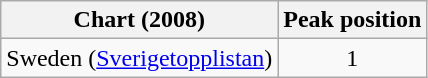<table class="wikitable plainrowheaders">
<tr>
<th>Chart (2008)</th>
<th>Peak position</th>
</tr>
<tr>
<td>Sweden (<a href='#'>Sverigetopplistan</a>)</td>
<td align="center">1</td>
</tr>
</table>
